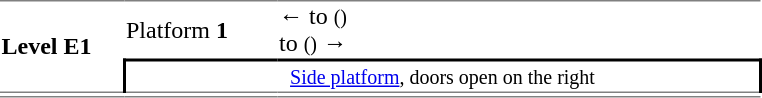<table style="border-collapse:collapse">
<tr style="border-top:1px solid grey">
<td rowspan=2 style="width:80px"><strong>Level E1</strong></td>
<td style="width:100px">Platform <strong>1</strong></td>
<td style="width:320px">←  to  <small>()</small><br>  to  <small>()</small> →</td>
</tr>
<tr>
<td colspan=2 style="border:solid;border-width:2px 2px 0;text-align:center"><small><a href='#'>Side platform</a>, doors open on the right</small></td>
</tr>
<tr style="border:solid grey;border-width:1px 0">
<td><strong></strong></td>
<td></td>
<td></td>
</tr>
</table>
